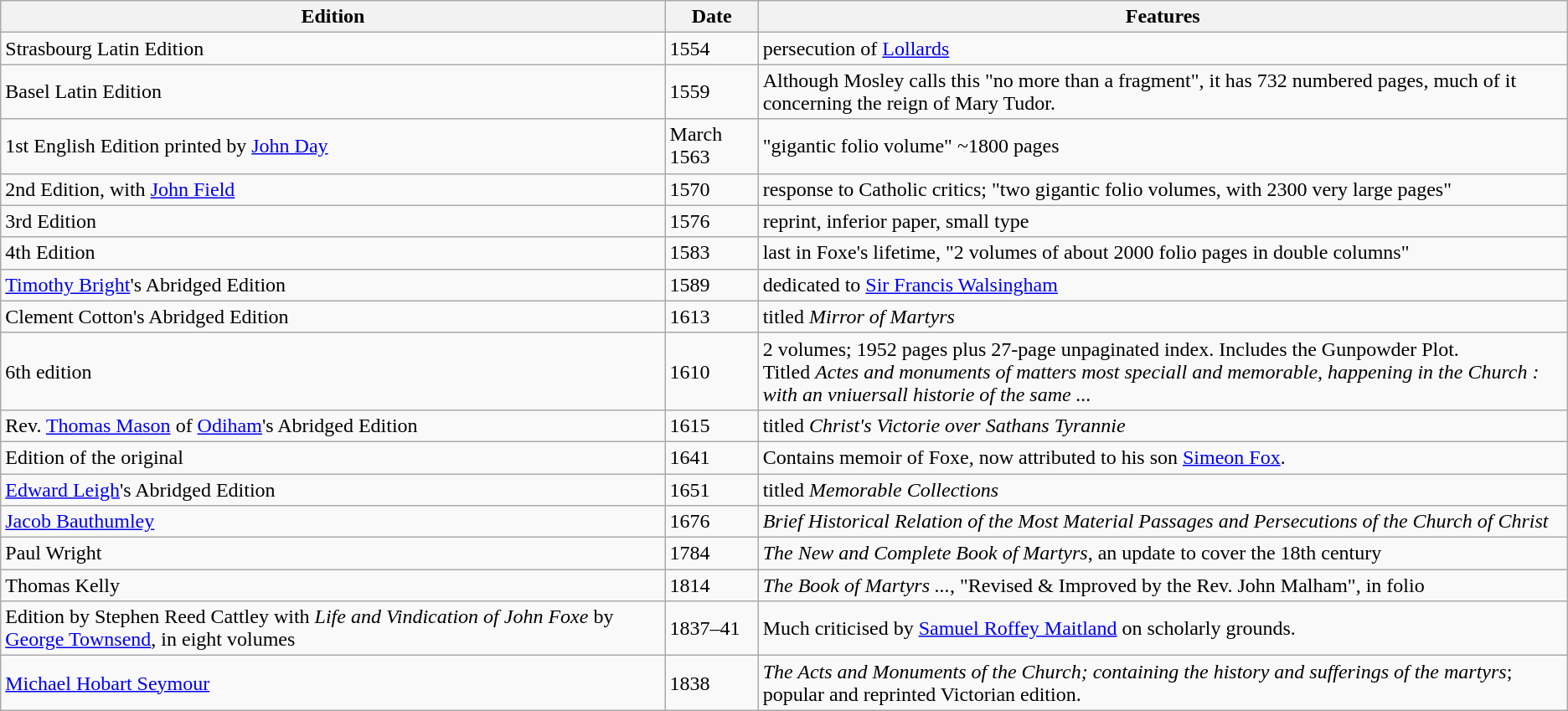<table class="wikitable">
<tr>
<th>Edition</th>
<th>Date</th>
<th>Features</th>
</tr>
<tr>
<td>Strasbourg Latin Edition</td>
<td>1554</td>
<td>persecution of <a href='#'>Lollards</a></td>
</tr>
<tr>
<td>Basel Latin Edition</td>
<td>1559</td>
<td>Although Mosley calls this "no more than a fragment", it has 732 numbered pages, much of it concerning the reign of Mary Tudor.</td>
</tr>
<tr>
<td>1st English Edition printed by <a href='#'>John Day</a></td>
<td>March 1563</td>
<td>"gigantic folio volume" ~1800 pages</td>
</tr>
<tr>
<td>2nd Edition, with <a href='#'>John Field</a></td>
<td>1570</td>
<td>response to Catholic critics; "two gigantic folio volumes, with 2300 very large pages"</td>
</tr>
<tr>
<td>3rd Edition</td>
<td>1576</td>
<td>reprint, inferior paper, small type</td>
</tr>
<tr>
<td>4th Edition</td>
<td>1583</td>
<td>last in Foxe's lifetime, "2 volumes of about 2000 folio pages in double columns"</td>
</tr>
<tr>
<td><a href='#'>Timothy Bright</a>'s Abridged Edition</td>
<td>1589</td>
<td>dedicated to <a href='#'>Sir Francis Walsingham</a></td>
</tr>
<tr>
<td>Clement Cotton's Abridged Edition</td>
<td>1613</td>
<td>titled <em>Mirror of Martyrs</em></td>
</tr>
<tr>
<td>6th edition</td>
<td>1610</td>
<td>2 volumes; 1952 pages plus 27-page unpaginated index. Includes the Gunpowder Plot.<br>Titled <em>Actes and monuments of matters most speciall and memorable, happening in the Church : with an vniuersall historie of the same ...</em></td>
</tr>
<tr>
<td>Rev. <a href='#'>Thomas Mason</a> of <a href='#'>Odiham</a>'s Abridged Edition</td>
<td>1615</td>
<td>titled <em>Christ's Victorie over Sathans Tyrannie</em></td>
</tr>
<tr>
<td>Edition of the original</td>
<td>1641</td>
<td>Contains memoir of Foxe, now attributed to his son <a href='#'>Simeon Fox</a>.</td>
</tr>
<tr>
<td><a href='#'>Edward Leigh</a>'s Abridged Edition</td>
<td>1651</td>
<td>titled <em>Memorable Collections</em></td>
</tr>
<tr>
<td><a href='#'>Jacob Bauthumley</a></td>
<td>1676</td>
<td><em>Brief Historical Relation of the Most Material Passages and Persecutions of the Church of Christ</em></td>
</tr>
<tr>
<td>Paul Wright</td>
<td>1784</td>
<td><em>The New and Complete Book of Martyrs</em>, an update to cover the 18th century </td>
</tr>
<tr>
<td>Thomas Kelly</td>
<td>1814</td>
<td><em>The Book of Martyrs ...</em>, "Revised & Improved by the Rev. John Malham", in folio</td>
</tr>
<tr>
<td>Edition by Stephen Reed Cattley with <em>Life and Vindication of John Foxe</em> by <a href='#'>George Townsend</a>, in eight volumes</td>
<td>1837–41</td>
<td>Much criticised by <a href='#'>Samuel Roffey Maitland</a> on scholarly grounds.</td>
</tr>
<tr>
<td><a href='#'>Michael Hobart Seymour</a></td>
<td>1838</td>
<td><em>The Acts and Monuments of the Church; containing the history and sufferings of the martyrs</em>; popular and reprinted Victorian edition.</td>
</tr>
</table>
